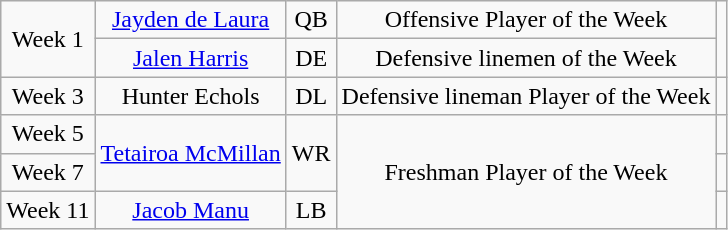<table class="wikitable sortable sortable" style="text-align: center">
<tr>
<td rowspan=2>Week 1</td>
<td><a href='#'>Jayden de Laura</a></td>
<td>QB</td>
<td>Offensive Player of the Week</td>
<td rowspan="2"></td>
</tr>
<tr>
<td><a href='#'>Jalen Harris</a></td>
<td>DE</td>
<td>Defensive linemen of the Week</td>
</tr>
<tr>
<td>Week 3</td>
<td>Hunter Echols</td>
<td>DL</td>
<td>Defensive lineman Player of the Week</td>
<td></td>
</tr>
<tr>
<td>Week 5</td>
<td rowspan=2><a href='#'>Tetairoa McMillan</a></td>
<td rowspan=2>WR</td>
<td rowspan=3>Freshman Player of the Week</td>
<td></td>
</tr>
<tr>
<td>Week 7</td>
<td></td>
</tr>
<tr>
<td>Week 11</td>
<td><a href='#'>Jacob Manu</a></td>
<td>LB</td>
<td></td>
</tr>
</table>
